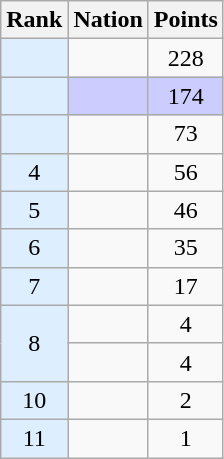<table class="wikitable sortable" style="text-align:center">
<tr>
<th>Rank</th>
<th>Nation</th>
<th>Points</th>
</tr>
<tr>
<td bgcolor = DDEEFF></td>
<td align=left></td>
<td>228</td>
</tr>
<tr style="background-color:#ccccff">
<td bgcolor = DDEEFF></td>
<td align=left></td>
<td>174</td>
</tr>
<tr>
<td bgcolor = DDEEFF></td>
<td align=left></td>
<td>73</td>
</tr>
<tr>
<td bgcolor = DDEEFF>4</td>
<td align=left></td>
<td>56</td>
</tr>
<tr>
<td bgcolor = DDEEFF>5</td>
<td align=left></td>
<td>46</td>
</tr>
<tr>
<td bgcolor = DDEEFF>6</td>
<td align=left></td>
<td>35</td>
</tr>
<tr>
<td bgcolor = DDEEFF>7</td>
<td align=left></td>
<td>17</td>
</tr>
<tr>
<td rowspan = "2" bgcolor = DDEEFF>8</td>
<td align=left></td>
<td>4</td>
</tr>
<tr>
<td align=left></td>
<td>4</td>
</tr>
<tr>
<td bgcolor = DDEEFF>10</td>
<td align=left></td>
<td>2</td>
</tr>
<tr>
<td bgcolor = DDEEFF>11</td>
<td align=left></td>
<td>1</td>
</tr>
</table>
